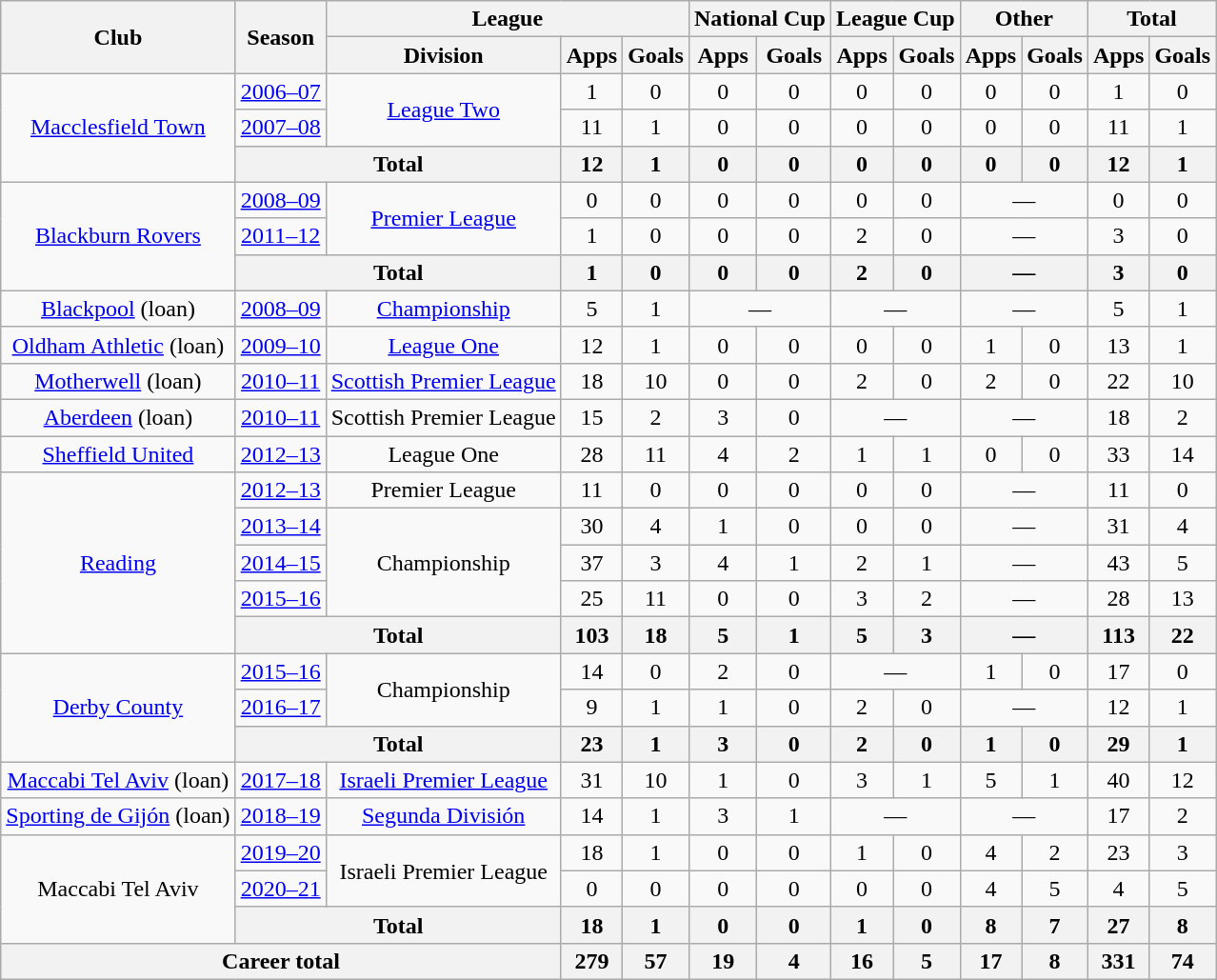<table class="wikitable" style="text-align:center">
<tr>
<th rowspan="2">Club</th>
<th rowspan="2">Season</th>
<th colspan="3">League</th>
<th colspan="2">National Cup</th>
<th colspan="2">League Cup</th>
<th colspan="2">Other </th>
<th colspan="2">Total</th>
</tr>
<tr>
<th>Division</th>
<th>Apps</th>
<th>Goals</th>
<th>Apps</th>
<th>Goals</th>
<th>Apps</th>
<th>Goals</th>
<th>Apps</th>
<th>Goals</th>
<th>Apps</th>
<th>Goals</th>
</tr>
<tr>
<td rowspan="3"><a href='#'>Macclesfield Town</a></td>
<td><a href='#'>2006–07</a></td>
<td rowspan="2"><a href='#'>League Two</a></td>
<td>1</td>
<td>0</td>
<td>0</td>
<td>0</td>
<td>0</td>
<td>0</td>
<td>0</td>
<td>0</td>
<td>1</td>
<td>0</td>
</tr>
<tr>
<td><a href='#'>2007–08</a></td>
<td>11</td>
<td>1</td>
<td>0</td>
<td>0</td>
<td>0</td>
<td>0</td>
<td>0</td>
<td>0</td>
<td>11</td>
<td>1</td>
</tr>
<tr>
<th colspan="2">Total</th>
<th>12</th>
<th>1</th>
<th>0</th>
<th>0</th>
<th>0</th>
<th>0</th>
<th>0</th>
<th>0</th>
<th>12</th>
<th>1</th>
</tr>
<tr>
<td rowspan="3"><a href='#'>Blackburn Rovers</a></td>
<td><a href='#'>2008–09</a></td>
<td rowspan="2"><a href='#'>Premier League</a></td>
<td>0</td>
<td>0</td>
<td>0</td>
<td>0</td>
<td>0</td>
<td>0</td>
<td colspan="2">—</td>
<td>0</td>
<td>0</td>
</tr>
<tr>
<td><a href='#'>2011–12</a></td>
<td>1</td>
<td>0</td>
<td>0</td>
<td>0</td>
<td>2</td>
<td>0</td>
<td colspan="2">—</td>
<td>3</td>
<td>0</td>
</tr>
<tr>
<th colspan="2">Total</th>
<th>1</th>
<th>0</th>
<th>0</th>
<th>0</th>
<th>2</th>
<th>0</th>
<th colspan="2">—</th>
<th>3</th>
<th>0</th>
</tr>
<tr>
<td><a href='#'>Blackpool</a> (loan)</td>
<td><a href='#'>2008–09</a></td>
<td><a href='#'>Championship</a></td>
<td>5</td>
<td>1</td>
<td colspan="2">—</td>
<td colspan="2">—</td>
<td colspan="2">—</td>
<td>5</td>
<td>1</td>
</tr>
<tr>
<td><a href='#'>Oldham Athletic</a> (loan)</td>
<td><a href='#'>2009–10</a></td>
<td><a href='#'>League One</a></td>
<td>12</td>
<td>1</td>
<td>0</td>
<td>0</td>
<td>0</td>
<td>0</td>
<td>1</td>
<td>0</td>
<td>13</td>
<td>1</td>
</tr>
<tr>
<td><a href='#'>Motherwell</a> (loan)</td>
<td><a href='#'>2010–11</a></td>
<td><a href='#'>Scottish Premier League</a></td>
<td>18</td>
<td>10</td>
<td>0</td>
<td>0</td>
<td>2</td>
<td>0</td>
<td>2</td>
<td>0</td>
<td>22</td>
<td>10</td>
</tr>
<tr>
<td><a href='#'>Aberdeen</a> (loan)</td>
<td><a href='#'>2010–11</a></td>
<td>Scottish Premier League</td>
<td>15</td>
<td>2</td>
<td>3</td>
<td>0</td>
<td colspan="2">—</td>
<td colspan="2">—</td>
<td>18</td>
<td>2</td>
</tr>
<tr>
<td><a href='#'>Sheffield United</a></td>
<td><a href='#'>2012–13</a></td>
<td>League One</td>
<td>28</td>
<td>11</td>
<td>4</td>
<td>2</td>
<td>1</td>
<td>1</td>
<td>0</td>
<td>0</td>
<td>33</td>
<td>14</td>
</tr>
<tr>
<td rowspan="5"><a href='#'>Reading</a></td>
<td><a href='#'>2012–13</a></td>
<td>Premier League</td>
<td>11</td>
<td>0</td>
<td>0</td>
<td>0</td>
<td>0</td>
<td>0</td>
<td colspan="2">—</td>
<td>11</td>
<td>0</td>
</tr>
<tr>
<td><a href='#'>2013–14</a></td>
<td rowspan="3">Championship</td>
<td>30</td>
<td>4</td>
<td>1</td>
<td>0</td>
<td>0</td>
<td>0</td>
<td colspan="2">—</td>
<td>31</td>
<td>4</td>
</tr>
<tr>
<td><a href='#'>2014–15</a></td>
<td>37</td>
<td>3</td>
<td>4</td>
<td>1</td>
<td>2</td>
<td>1</td>
<td colspan="2">—</td>
<td>43</td>
<td>5</td>
</tr>
<tr>
<td><a href='#'>2015–16</a></td>
<td>25</td>
<td>11</td>
<td>0</td>
<td>0</td>
<td>3</td>
<td>2</td>
<td colspan="2">—</td>
<td>28</td>
<td>13</td>
</tr>
<tr>
<th colspan="2">Total</th>
<th>103</th>
<th>18</th>
<th>5</th>
<th>1</th>
<th>5</th>
<th>3</th>
<th colspan="2">—</th>
<th>113</th>
<th>22</th>
</tr>
<tr>
<td rowspan="3"><a href='#'>Derby County</a></td>
<td><a href='#'>2015–16</a></td>
<td rowspan="2">Championship</td>
<td>14</td>
<td>0</td>
<td>2</td>
<td>0</td>
<td colspan="2">—</td>
<td>1</td>
<td>0</td>
<td>17</td>
<td>0</td>
</tr>
<tr>
<td><a href='#'>2016–17</a></td>
<td>9</td>
<td>1</td>
<td>1</td>
<td>0</td>
<td>2</td>
<td>0</td>
<td colspan="2">—</td>
<td>12</td>
<td>1</td>
</tr>
<tr>
<th colspan="2">Total</th>
<th>23</th>
<th>1</th>
<th>3</th>
<th>0</th>
<th>2</th>
<th>0</th>
<th>1</th>
<th>0</th>
<th>29</th>
<th>1</th>
</tr>
<tr>
<td><a href='#'>Maccabi Tel Aviv</a> (loan)</td>
<td><a href='#'>2017–18</a></td>
<td><a href='#'>Israeli Premier League</a></td>
<td>31</td>
<td>10</td>
<td>1</td>
<td>0</td>
<td>3</td>
<td>1</td>
<td>5</td>
<td>1</td>
<td>40</td>
<td>12</td>
</tr>
<tr>
<td><a href='#'>Sporting de Gijón</a> (loan)</td>
<td><a href='#'>2018–19</a></td>
<td><a href='#'>Segunda División</a></td>
<td>14</td>
<td>1</td>
<td>3</td>
<td>1</td>
<td colspan="2">—</td>
<td colspan="2">—</td>
<td>17</td>
<td>2</td>
</tr>
<tr>
<td rowspan="3">Maccabi Tel Aviv</td>
<td><a href='#'>2019–20</a></td>
<td rowspan="2">Israeli Premier League</td>
<td>18</td>
<td>1</td>
<td>0</td>
<td>0</td>
<td>1</td>
<td>0</td>
<td>4</td>
<td>2</td>
<td>23</td>
<td>3</td>
</tr>
<tr>
<td><a href='#'>2020–21</a></td>
<td>0</td>
<td>0</td>
<td>0</td>
<td>0</td>
<td>0</td>
<td>0</td>
<td>4</td>
<td>5</td>
<td>4</td>
<td>5</td>
</tr>
<tr>
<th colspan="2">Total</th>
<th>18</th>
<th>1</th>
<th>0</th>
<th>0</th>
<th>1</th>
<th>0</th>
<th>8</th>
<th>7</th>
<th>27</th>
<th>8</th>
</tr>
<tr>
<th colspan="3">Career total</th>
<th>279</th>
<th>57</th>
<th>19</th>
<th>4</th>
<th>16</th>
<th>5</th>
<th>17</th>
<th>8</th>
<th>331</th>
<th>74</th>
</tr>
</table>
